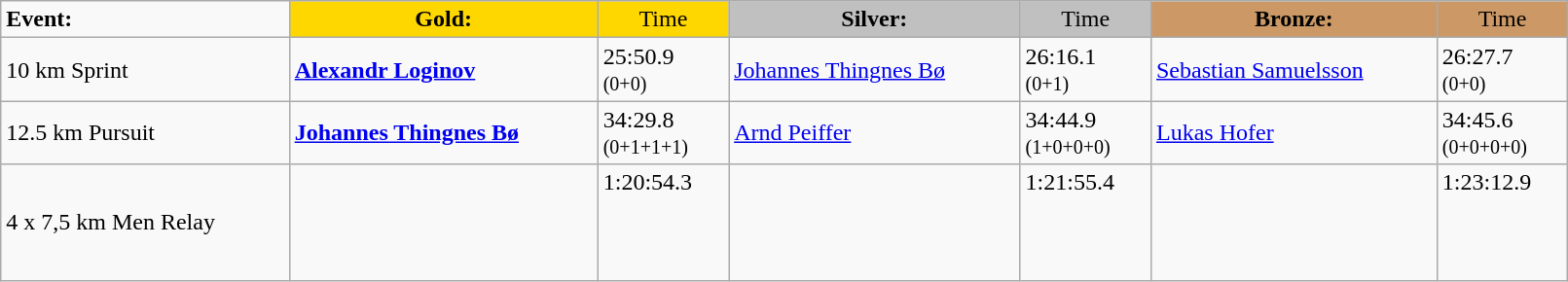<table class="wikitable" width=85%>
<tr>
<td><strong>Event:</strong></td>
<td style="text-align:center;background-color:gold;"><strong>Gold:</strong></td>
<td style="text-align:center;background-color:gold;">Time</td>
<td style="text-align:center;background-color:silver;"><strong>Silver:</strong></td>
<td style="text-align:center;background-color:silver;">Time</td>
<td style="text-align:center;background-color:#CC9966;"><strong>Bronze:</strong></td>
<td style="text-align:center;background-color:#CC9966;">Time</td>
</tr>
<tr>
<td>10 km Sprint</td>
<td><strong><a href='#'>Alexandr Loginov</a></strong><br><small></small></td>
<td>25:50.9<br><small>(0+0)</small></td>
<td><a href='#'>Johannes Thingnes Bø</a><br><small></small></td>
<td>26:16.1<br><small>(0+1)</small></td>
<td><a href='#'>Sebastian Samuelsson</a><br><small></small></td>
<td>26:27.7<br><small>(0+0)</small></td>
</tr>
<tr>
<td>12.5 km Pursuit</td>
<td><strong><a href='#'>Johannes Thingnes Bø</a></strong><br><small></small></td>
<td>34:29.8<br><small>(0+1+1+1)</small></td>
<td><a href='#'>Arnd Peiffer</a><br><small></small></td>
<td>34:44.9<br><small>(1+0+0+0)</small></td>
<td><a href='#'>Lukas Hofer</a><br><small></small></td>
<td>34:45.6<br><small>(0+0+0+0)</small></td>
</tr>
<tr>
<td>4 x 7,5 km Men Relay</td>
<td></td>
<td>1:20:54.3 <br>  <br>  <br>  <br> </td>
<td></td>
<td>1:21:55.4 <br>  <br>  <br>  <br> </td>
<td></td>
<td>1:23:12.9 <br>  <br>  <br>  <br> </td>
</tr>
</table>
